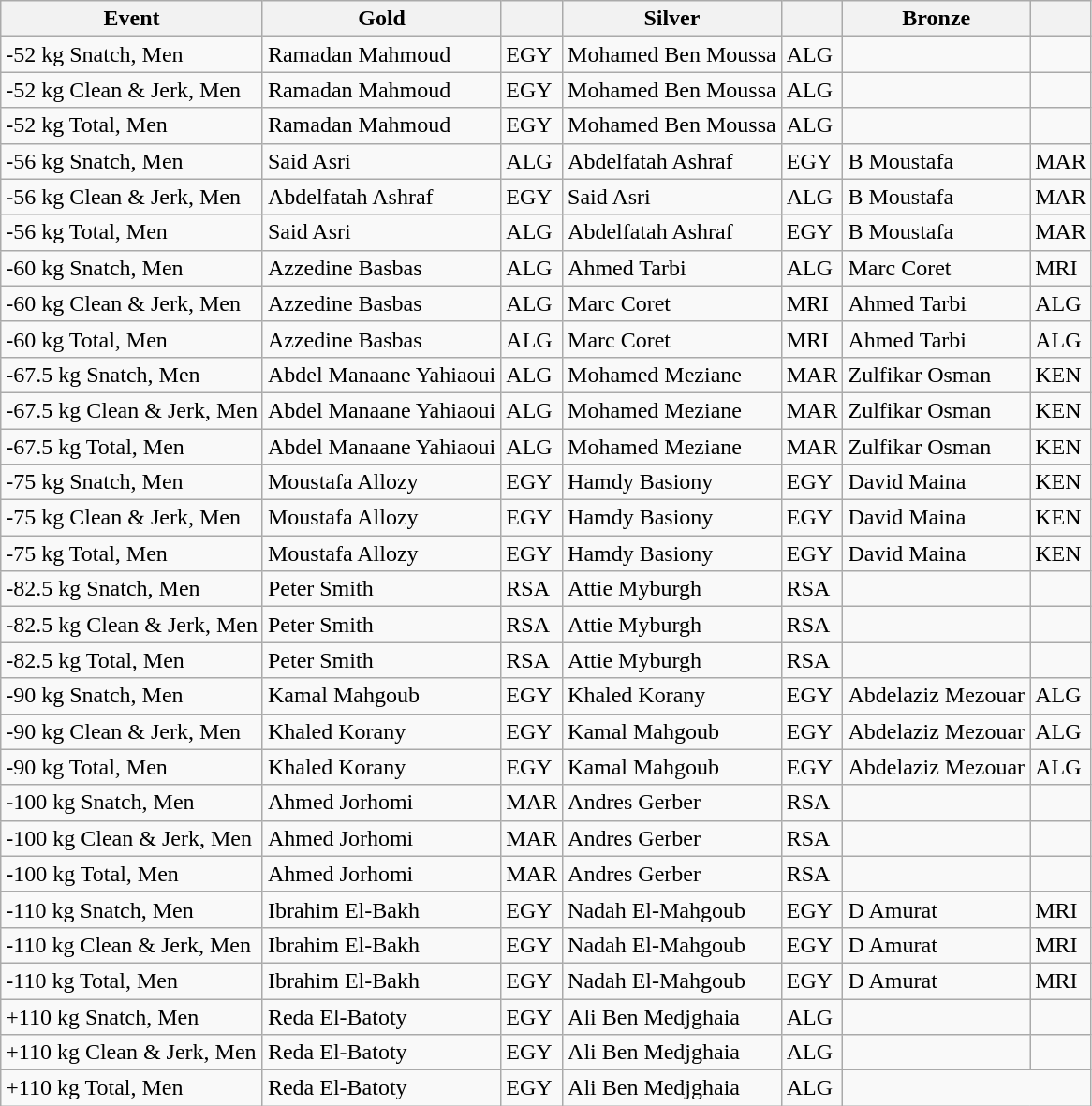<table class="wikitable">
<tr>
<th>Event</th>
<th>Gold</th>
<th></th>
<th>Silver</th>
<th></th>
<th>Bronze</th>
<th></th>
</tr>
<tr>
<td>-52 kg Snatch, Men</td>
<td>Ramadan Mahmoud</td>
<td>EGY</td>
<td>Mohamed Ben Moussa</td>
<td>ALG</td>
<td></td>
<td></td>
</tr>
<tr>
<td>-52 kg Clean & Jerk, Men</td>
<td>Ramadan Mahmoud</td>
<td>EGY</td>
<td>Mohamed Ben Moussa</td>
<td>ALG</td>
<td></td>
<td></td>
</tr>
<tr>
<td>-52 kg Total, Men</td>
<td>Ramadan Mahmoud</td>
<td>EGY</td>
<td>Mohamed Ben Moussa</td>
<td>ALG</td>
<td></td>
<td></td>
</tr>
<tr>
<td>-56 kg Snatch, Men</td>
<td>Said Asri</td>
<td>ALG</td>
<td>Abdelfatah Ashraf</td>
<td>EGY</td>
<td>B Moustafa</td>
<td>MAR</td>
</tr>
<tr>
<td>-56 kg Clean & Jerk, Men</td>
<td>Abdelfatah Ashraf</td>
<td>EGY</td>
<td>Said Asri</td>
<td>ALG</td>
<td>B Moustafa</td>
<td>MAR</td>
</tr>
<tr>
<td>-56 kg Total, Men</td>
<td>Said Asri</td>
<td>ALG</td>
<td>Abdelfatah Ashraf</td>
<td>EGY</td>
<td>B Moustafa</td>
<td>MAR</td>
</tr>
<tr>
<td>-60 kg Snatch, Men</td>
<td>Azzedine Basbas</td>
<td>ALG</td>
<td>Ahmed Tarbi</td>
<td>ALG</td>
<td>Marc Coret</td>
<td>MRI</td>
</tr>
<tr>
<td>-60 kg Clean & Jerk, Men</td>
<td>Azzedine Basbas</td>
<td>ALG</td>
<td>Marc Coret</td>
<td>MRI</td>
<td>Ahmed Tarbi</td>
<td>ALG</td>
</tr>
<tr>
<td>-60 kg Total, Men</td>
<td>Azzedine Basbas</td>
<td>ALG</td>
<td>Marc Coret</td>
<td>MRI</td>
<td>Ahmed Tarbi</td>
<td>ALG</td>
</tr>
<tr>
<td>-67.5 kg Snatch, Men</td>
<td>Abdel Manaane Yahiaoui</td>
<td>ALG</td>
<td>Mohamed Meziane</td>
<td>MAR</td>
<td>Zulfikar Osman</td>
<td>KEN</td>
</tr>
<tr>
<td>-67.5 kg Clean & Jerk, Men</td>
<td>Abdel Manaane Yahiaoui</td>
<td>ALG</td>
<td>Mohamed Meziane</td>
<td>MAR</td>
<td>Zulfikar Osman</td>
<td>KEN</td>
</tr>
<tr>
<td>-67.5 kg Total, Men</td>
<td>Abdel Manaane Yahiaoui</td>
<td>ALG</td>
<td>Mohamed Meziane</td>
<td>MAR</td>
<td>Zulfikar Osman</td>
<td>KEN</td>
</tr>
<tr>
<td>-75 kg Snatch, Men</td>
<td>Moustafa Allozy</td>
<td>EGY</td>
<td>Hamdy Basiony</td>
<td>EGY</td>
<td>David Maina</td>
<td>KEN</td>
</tr>
<tr>
<td>-75 kg Clean & Jerk, Men</td>
<td>Moustafa Allozy</td>
<td>EGY</td>
<td>Hamdy Basiony</td>
<td>EGY</td>
<td>David Maina</td>
<td>KEN</td>
</tr>
<tr>
<td>-75 kg Total, Men</td>
<td>Moustafa Allozy</td>
<td>EGY</td>
<td>Hamdy Basiony</td>
<td>EGY</td>
<td>David Maina</td>
<td>KEN</td>
</tr>
<tr>
<td>-82.5 kg Snatch, Men</td>
<td>Peter Smith</td>
<td>RSA</td>
<td>Attie Myburgh</td>
<td>RSA</td>
<td></td>
<td></td>
</tr>
<tr>
<td>-82.5 kg Clean & Jerk, Men</td>
<td>Peter Smith</td>
<td>RSA</td>
<td>Attie Myburgh</td>
<td>RSA</td>
<td></td>
<td></td>
</tr>
<tr>
<td>-82.5 kg Total, Men</td>
<td>Peter Smith</td>
<td>RSA</td>
<td>Attie Myburgh</td>
<td>RSA</td>
<td></td>
<td></td>
</tr>
<tr>
<td>-90 kg Snatch, Men</td>
<td>Kamal Mahgoub</td>
<td>EGY</td>
<td>Khaled Korany</td>
<td>EGY</td>
<td>Abdelaziz Mezouar</td>
<td>ALG</td>
</tr>
<tr>
<td>-90 kg Clean & Jerk, Men</td>
<td>Khaled Korany</td>
<td>EGY</td>
<td>Kamal Mahgoub</td>
<td>EGY</td>
<td>Abdelaziz Mezouar</td>
<td>ALG</td>
</tr>
<tr>
<td>-90 kg Total, Men</td>
<td>Khaled Korany</td>
<td>EGY</td>
<td>Kamal Mahgoub</td>
<td>EGY</td>
<td>Abdelaziz Mezouar</td>
<td>ALG</td>
</tr>
<tr>
<td>-100 kg Snatch, Men</td>
<td>Ahmed Jorhomi</td>
<td>MAR</td>
<td>Andres Gerber</td>
<td>RSA</td>
<td></td>
<td></td>
</tr>
<tr>
<td>-100 kg Clean & Jerk, Men</td>
<td>Ahmed Jorhomi</td>
<td>MAR</td>
<td>Andres Gerber</td>
<td>RSA</td>
<td></td>
<td></td>
</tr>
<tr>
<td>-100 kg Total, Men</td>
<td>Ahmed Jorhomi</td>
<td>MAR</td>
<td>Andres Gerber</td>
<td>RSA</td>
<td></td>
<td></td>
</tr>
<tr>
<td>-110 kg Snatch, Men</td>
<td>Ibrahim El-Bakh</td>
<td>EGY</td>
<td>Nadah El-Mahgoub</td>
<td>EGY</td>
<td>D Amurat</td>
<td>MRI</td>
</tr>
<tr>
<td>-110 kg Clean & Jerk, Men</td>
<td>Ibrahim El-Bakh</td>
<td>EGY</td>
<td>Nadah El-Mahgoub</td>
<td>EGY</td>
<td>D Amurat</td>
<td>MRI</td>
</tr>
<tr>
<td>-110 kg Total, Men</td>
<td>Ibrahim El-Bakh</td>
<td>EGY</td>
<td>Nadah El-Mahgoub</td>
<td>EGY</td>
<td>D Amurat</td>
<td>MRI</td>
</tr>
<tr>
<td>+110 kg Snatch, Men</td>
<td>Reda El-Batoty</td>
<td>EGY</td>
<td>Ali Ben Medjghaia</td>
<td>ALG</td>
<td></td>
<td></td>
</tr>
<tr>
<td>+110 kg Clean & Jerk, Men</td>
<td>Reda El-Batoty</td>
<td>EGY</td>
<td>Ali Ben Medjghaia</td>
<td>ALG</td>
<td></td>
<td></td>
</tr>
<tr>
<td>+110 kg Total, Men</td>
<td>Reda El-Batoty</td>
<td>EGY</td>
<td>Ali Ben Medjghaia</td>
<td>ALG</td>
</tr>
</table>
